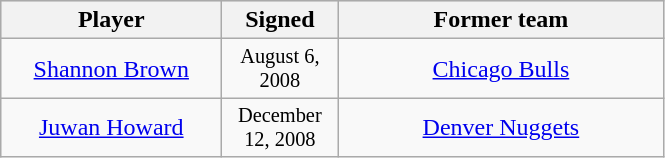<table class="wikitable" style="text-align: center">
<tr bgcolor="#dddddd">
<th style="width:140px">Player</th>
<th style="width:70px">Signed</th>
<th style="width:210px">Former team</th>
</tr>
<tr style="height:40px">
<td><a href='#'>Shannon Brown</a></td>
<td style="font-size: 85%">August 6, 2008</td>
<td><a href='#'>Chicago Bulls</a></td>
</tr>
<tr>
<td><a href='#'>Juwan Howard</a></td>
<td style="font-size: 85%">December 12, 2008</td>
<td><a href='#'>Denver Nuggets</a></td>
</tr>
</table>
